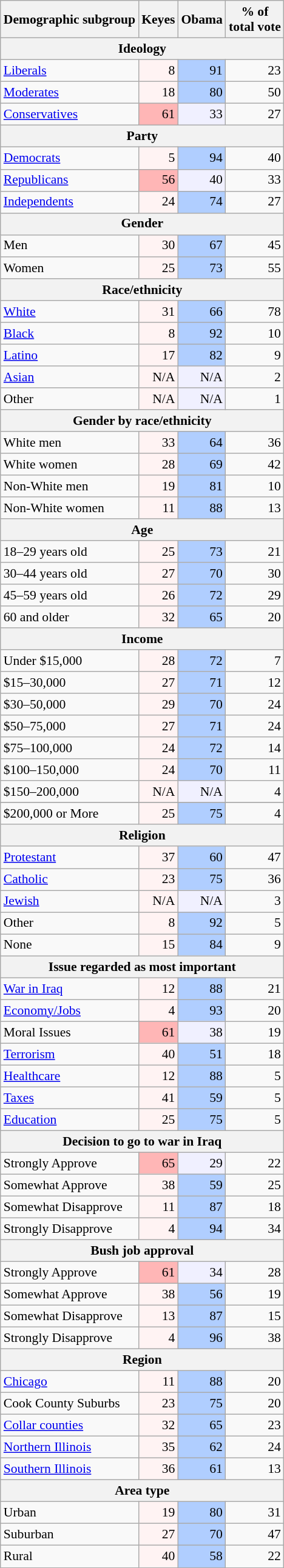<table class="wikitable sortable" style="font-size:90%; line-height:1.2">
<tr>
<th>Demographic subgroup</th>
<th>Keyes</th>
<th>Obama</th>
<th>% of<br>total vote</th>
</tr>
<tr>
<th colspan="4">Ideology</th>
</tr>
<tr>
<td><a href='#'>Liberals</a></td>
<td style="text-align:right; background:#fff3f3;">8</td>
<td style="text-align:right; background:#b0ceff;">91</td>
<td style="text-align:right;">23</td>
</tr>
<tr>
<td><a href='#'>Moderates</a></td>
<td style="text-align:right; background:#fff3f3;">18</td>
<td style="text-align:right; background:#b0ceff;">80</td>
<td style="text-align:right;">50</td>
</tr>
<tr>
<td><a href='#'>Conservatives</a></td>
<td style="text-align:right; background:#ffb6b6;">61</td>
<td style="text-align:right; background:#f0f0ff;">33</td>
<td style="text-align:right;">27</td>
</tr>
<tr>
<th colspan="4">Party</th>
</tr>
<tr>
<td><a href='#'>Democrats</a></td>
<td style="text-align:right; background:#fff3f3;">5</td>
<td style="text-align:right; background:#b0ceff;">94</td>
<td style="text-align:right;">40</td>
</tr>
<tr>
<td><a href='#'>Republicans</a></td>
<td style="text-align:right; background:#ffb6b6;">56</td>
<td style="text-align:right; background:#f0f0ff;">40</td>
<td style="text-align:right;">33</td>
</tr>
<tr>
<td><a href='#'>Independents</a></td>
<td style="text-align:right; background:#fff3f3;">24</td>
<td style="text-align:right; background:#b0ceff;">74</td>
<td style="text-align:right;">27</td>
</tr>
<tr>
<th colspan="4">Gender</th>
</tr>
<tr>
<td>Men</td>
<td style="text-align:right; background:#fff3f3;">30</td>
<td style="text-align:right; background:#b0ceff;">67</td>
<td style="text-align:right;">45</td>
</tr>
<tr>
<td>Women</td>
<td style="text-align:right; background:#fff3f3;">25</td>
<td style="text-align:right; background:#b0ceff;">73</td>
<td style="text-align:right;">55</td>
</tr>
<tr>
<th colspan="4">Race/ethnicity</th>
</tr>
<tr>
<td><a href='#'>White</a></td>
<td style="text-align:right; background:#fff3f3;">31</td>
<td style="text-align:right; background:#b0ceff;">66</td>
<td style="text-align:right;">78</td>
</tr>
<tr>
<td><a href='#'>Black</a></td>
<td style="text-align:right; background:#fff3f3;">8</td>
<td style="text-align:right; background:#b0ceff;">92</td>
<td style="text-align:right;">10</td>
</tr>
<tr>
<td><a href='#'>Latino</a></td>
<td style="text-align:right; background:#fff3f3;">17</td>
<td style="text-align:right; background:#b0ceff;">82</td>
<td style="text-align:right;">9</td>
</tr>
<tr>
<td><a href='#'>Asian</a></td>
<td style="text-align:right; background:#fff3f3;">N/A</td>
<td style="text-align:right; background:#f0f0ff;">N/A</td>
<td style="text-align:right;">2</td>
</tr>
<tr>
<td>Other</td>
<td style="text-align:right; background:#fff3f3;">N/A</td>
<td style="text-align:right; background:#f0f0ff;">N/A</td>
<td style="text-align:right;">1</td>
</tr>
<tr>
<th colspan="4">Gender by race/ethnicity</th>
</tr>
<tr>
<td>White men</td>
<td style="text-align:right; background:#fff3f3;">33</td>
<td style="text-align:right; background:#b0ceff;">64</td>
<td style="text-align:right;">36</td>
</tr>
<tr>
<td>White women</td>
<td style="text-align:right; background:#fff3f3;">28</td>
<td style="text-align:right; background:#b0ceff;">69</td>
<td style="text-align:right;">42</td>
</tr>
<tr>
<td>Non-White men</td>
<td style="text-align:right; background:#fff3f3;">19</td>
<td style="text-align:right; background:#b0ceff;">81</td>
<td style="text-align:right;">10</td>
</tr>
<tr>
<td>Non-White women</td>
<td style="text-align:right; background:#fff3f3;">11</td>
<td style="text-align:right; background:#b0ceff;">88</td>
<td style="text-align:right;">13</td>
</tr>
<tr>
<th colspan="4">Age</th>
</tr>
<tr>
<td>18–29 years old</td>
<td style="text-align:right; background:#fff3f3;">25</td>
<td style="text-align:right; background:#b0ceff;">73</td>
<td style="text-align:right;">21</td>
</tr>
<tr>
<td>30–44 years old</td>
<td style="text-align:right; background:#fff3f3;">27</td>
<td style="text-align:right; background:#b0ceff;">70</td>
<td style="text-align:right;">30</td>
</tr>
<tr>
<td>45–59 years old</td>
<td style="text-align:right; background:#fff3f3;">26</td>
<td style="text-align:right; background:#b0ceff;">72</td>
<td style="text-align:right;">29</td>
</tr>
<tr>
<td>60 and older</td>
<td style="text-align:right; background:#fff3f3;">32</td>
<td style="text-align:right; background:#b0ceff;">65</td>
<td style="text-align:right;">20</td>
</tr>
<tr>
<th colspan="4">Income</th>
</tr>
<tr>
<td>Under $15,000</td>
<td style="text-align:right; background:#fff3f3;">28</td>
<td style="text-align:right; background:#b0ceff;">72</td>
<td style="text-align:right;">7</td>
</tr>
<tr>
<td>$15–30,000</td>
<td style="text-align:right; background:#fff3f3;">27</td>
<td style="text-align:right; background:#b0ceff;">71</td>
<td style="text-align:right;">12</td>
</tr>
<tr>
<td>$30–50,000</td>
<td style="text-align:right; background:#fff3f3;">29</td>
<td style="text-align:right; background:#b0ceff;">70</td>
<td style="text-align:right;">24</td>
</tr>
<tr>
<td>$50–75,000</td>
<td style="text-align:right; background:#fff3f3;">27</td>
<td style="text-align:right; background:#b0ceff;">71</td>
<td style="text-align:right;">24</td>
</tr>
<tr>
<td>$75–100,000</td>
<td style="text-align:right; background:#fff3f3;">24</td>
<td style="text-align:right; background:#b0ceff;">72</td>
<td style="text-align:right;">14</td>
</tr>
<tr>
<td>$100–150,000</td>
<td style="text-align:right; background:#fff3f3;">24</td>
<td style="text-align:right; background:#b0ceff;">70</td>
<td style="text-align:right;">11</td>
</tr>
<tr>
<td>$150–200,000</td>
<td style="text-align:right; background:#fff3f3;">N/A</td>
<td style="text-align:right; background:#f0f0ff;">N/A</td>
<td style="text-align:right;">4</td>
</tr>
<tr>
</tr>
<tr>
<td>$200,000 or More</td>
<td style="text-align:right; background:#fff3f3;">25</td>
<td style="text-align:right; background:#b0ceff;">75</td>
<td style="text-align:right;">4</td>
</tr>
<tr>
<th colspan="4">Religion</th>
</tr>
<tr>
<td><a href='#'>Protestant</a></td>
<td style="text-align:right; background:#fff3f3;">37</td>
<td style="text-align:right; background:#b0ceff;">60</td>
<td style="text-align:right;">47</td>
</tr>
<tr>
<td><a href='#'>Catholic</a></td>
<td style="text-align:right; background:#fff3f3;">23</td>
<td style="text-align:right; background:#b0ceff;">75</td>
<td style="text-align:right;">36</td>
</tr>
<tr>
<td><a href='#'>Jewish</a></td>
<td style="text-align:right; background:#fff3f3;">N/A</td>
<td style="text-align:right; background:#f0f0ff;">N/A</td>
<td style="text-align:right;">3</td>
</tr>
<tr>
<td>Other</td>
<td style="text-align:right; background:#fff3f3;">8</td>
<td style="text-align:right; background:#b0ceff;">92</td>
<td style="text-align:right;">5</td>
</tr>
<tr>
<td>None</td>
<td style="text-align:right; background:#fff3f3;">15</td>
<td style="text-align:right; background:#b0ceff;">84</td>
<td style="text-align:right;">9</td>
</tr>
<tr>
<th colspan="4">Issue regarded as most important</th>
</tr>
<tr>
<td><a href='#'>War in Iraq</a></td>
<td style="text-align:right; background:#fff3f3;">12</td>
<td style="text-align:right; background:#b0ceff;">88</td>
<td style="text-align:right;">21</td>
</tr>
<tr>
<td><a href='#'>Economy/Jobs</a></td>
<td style="text-align:right; background:#fff3f3;">4</td>
<td style="text-align:right; background:#b0ceff;">93</td>
<td style="text-align:right;">20</td>
</tr>
<tr>
<td>Moral Issues</td>
<td style="text-align:right; background:#ffb6b6;">61</td>
<td style="text-align:right; background:#f0f0ff;">38</td>
<td style="text-align:right;">19</td>
</tr>
<tr>
<td><a href='#'>Terrorism</a></td>
<td style="text-align:right; background:#fff3f3;">40</td>
<td style="text-align:right; background:#b0ceff;">51</td>
<td style="text-align:right;">18</td>
</tr>
<tr>
<td><a href='#'>Healthcare</a></td>
<td style="text-align:right; background:#fff3f3;">12</td>
<td style="text-align:right; background:#b0ceff;">88</td>
<td style="text-align:right;">5</td>
</tr>
<tr>
<td><a href='#'>Taxes</a></td>
<td style="text-align:right; background:#fff3f3;">41</td>
<td style="text-align:right; background:#b0ceff;">59</td>
<td style="text-align:right;">5</td>
</tr>
<tr>
<td><a href='#'>Education</a></td>
<td style="text-align:right; background:#fff3f3;">25</td>
<td style="text-align:right; background:#b0ceff;">75</td>
<td style="text-align:right;">5</td>
</tr>
<tr>
<th colspan="4">Decision to go to war in Iraq</th>
</tr>
<tr>
<td>Strongly Approve</td>
<td style="text-align:right; background:#ffb6b6;">65</td>
<td style="text-align:right; background:#f0f0ff;">29</td>
<td style="text-align:right;">22</td>
</tr>
<tr>
<td>Somewhat Approve</td>
<td style="text-align:right; background:#fff3f3;">38</td>
<td style="text-align:right; background:#b0ceff;">59</td>
<td style="text-align:right;">25</td>
</tr>
<tr>
<td>Somewhat Disapprove</td>
<td style="text-align:right; background:#fff3f3;">11</td>
<td style="text-align:right; background:#b0ceff;">87</td>
<td style="text-align:right;">18</td>
</tr>
<tr>
<td>Strongly Disapprove</td>
<td style="text-align:right; background:#fff3f3;">4</td>
<td style="text-align:right; background:#b0ceff;">94</td>
<td style="text-align:right;">34</td>
</tr>
<tr>
<th colspan="4">Bush job approval</th>
</tr>
<tr>
<td>Strongly Approve</td>
<td style="text-align:right; background:#ffb6b6;">61</td>
<td style="text-align:right; background:#f0f0ff;">34</td>
<td style="text-align:right;">28</td>
</tr>
<tr>
<td>Somewhat Approve</td>
<td style="text-align:right; background:#fff3f3;">38</td>
<td style="text-align:right; background:#b0ceff;">56</td>
<td style="text-align:right;">19</td>
</tr>
<tr>
<td>Somewhat Disapprove</td>
<td style="text-align:right; background:#fff3f3;">13</td>
<td style="text-align:right; background:#b0ceff;">87</td>
<td style="text-align:right;">15</td>
</tr>
<tr>
<td>Strongly Disapprove</td>
<td style="text-align:right; background:#fff3f3;">4</td>
<td style="text-align:right; background:#b0ceff;">96</td>
<td style="text-align:right;">38</td>
</tr>
<tr>
<th colspan="4">Region</th>
</tr>
<tr>
<td><a href='#'>Chicago</a></td>
<td style="text-align:right; background:#fff3f3;">11</td>
<td style="text-align:right; background:#b0ceff;">88</td>
<td style="text-align:right;">20</td>
</tr>
<tr>
<td>Cook County Suburbs</td>
<td style="text-align:right; background:#fff3f3;">23</td>
<td style="text-align:right; background:#b0ceff;">75</td>
<td style="text-align:right;">20</td>
</tr>
<tr>
<td><a href='#'>Collar counties</a></td>
<td style="text-align:right; background:#fff3f3;">32</td>
<td style="text-align:right; background:#b0ceff;">65</td>
<td style="text-align:right;">23</td>
</tr>
<tr>
<td><a href='#'>Northern Illinois</a></td>
<td style="text-align:right; background:#fff3f3;">35</td>
<td style="text-align:right; background:#b0ceff;">62</td>
<td style="text-align:right;">24</td>
</tr>
<tr>
<td><a href='#'>Southern Illinois</a></td>
<td style="text-align:right; background:#fff3f3;">36</td>
<td style="text-align:right; background:#b0ceff;">61</td>
<td style="text-align:right;">13</td>
</tr>
<tr>
<th colspan="4">Area type</th>
</tr>
<tr>
<td>Urban</td>
<td style="text-align:right; background:#fff3f3;">19</td>
<td style="text-align:right; background:#b0ceff;">80</td>
<td style="text-align:right;">31</td>
</tr>
<tr>
<td>Suburban</td>
<td style="text-align:right; background:#fff3f3;">27</td>
<td style="text-align:right; background:#b0ceff;">70</td>
<td style="text-align:right;">47</td>
</tr>
<tr>
<td>Rural</td>
<td style="text-align:right; background:#fff3f3;">40</td>
<td style="text-align:right; background:#b0ceff;">58</td>
<td style="text-align:right;">22</td>
</tr>
</table>
